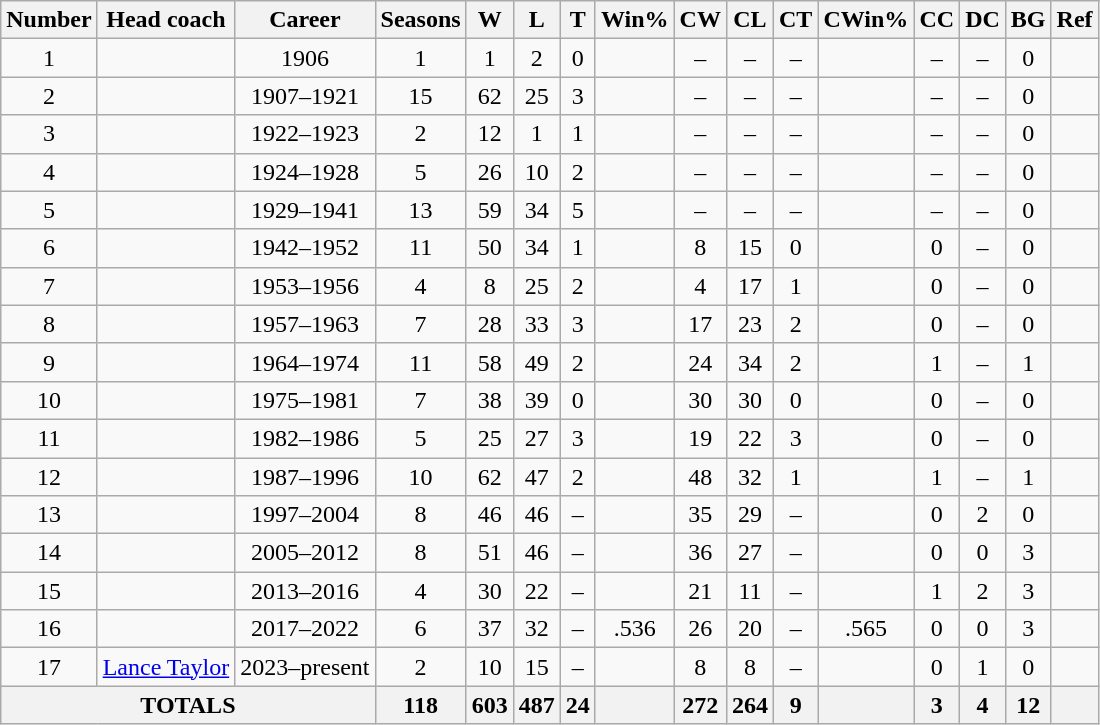<table class="wikitable sortable" style="text-align:center">
<tr>
<th>Number</th>
<th>Head coach</th>
<th>Career</th>
<th>Seasons</th>
<th>W</th>
<th>L</th>
<th>T</th>
<th>Win%</th>
<th>CW</th>
<th>CL</th>
<th>CT</th>
<th>CWin%</th>
<th>CC</th>
<th>DC</th>
<th>BG</th>
<th class="unsortable">Ref</th>
</tr>
<tr>
<td>1</td>
<td></td>
<td>1906</td>
<td>1</td>
<td>1</td>
<td>2</td>
<td>0</td>
<td></td>
<td>–</td>
<td>–</td>
<td>–</td>
<td></td>
<td>–</td>
<td>–</td>
<td>0</td>
<td></td>
</tr>
<tr>
<td>2</td>
<td></td>
<td>1907–1921</td>
<td>15</td>
<td>62</td>
<td>25</td>
<td>3</td>
<td></td>
<td>–</td>
<td>–</td>
<td>–</td>
<td></td>
<td>–</td>
<td>–</td>
<td>0</td>
<td></td>
</tr>
<tr>
<td>3</td>
<td></td>
<td>1922–1923</td>
<td>2</td>
<td>12</td>
<td>1</td>
<td>1</td>
<td></td>
<td>–</td>
<td>–</td>
<td>–</td>
<td></td>
<td>–</td>
<td>–</td>
<td>0</td>
<td></td>
</tr>
<tr>
<td>4</td>
<td></td>
<td>1924–1928</td>
<td>5</td>
<td>26</td>
<td>10</td>
<td>2</td>
<td></td>
<td>–</td>
<td>–</td>
<td>–</td>
<td></td>
<td>–</td>
<td>–</td>
<td>0</td>
<td></td>
</tr>
<tr>
<td>5</td>
<td></td>
<td>1929–1941</td>
<td>13</td>
<td>59</td>
<td>34</td>
<td>5</td>
<td></td>
<td>–</td>
<td>–</td>
<td>–</td>
<td></td>
<td>–</td>
<td>–</td>
<td>0</td>
<td></td>
</tr>
<tr>
<td>6</td>
<td></td>
<td>1942–1952</td>
<td>11</td>
<td>50</td>
<td>34</td>
<td>1</td>
<td></td>
<td>8</td>
<td>15</td>
<td>0</td>
<td></td>
<td>0</td>
<td>–</td>
<td>0</td>
<td></td>
</tr>
<tr>
<td>7</td>
<td></td>
<td>1953–1956</td>
<td>4</td>
<td>8</td>
<td>25</td>
<td>2</td>
<td></td>
<td>4</td>
<td>17</td>
<td>1</td>
<td></td>
<td>0</td>
<td>–</td>
<td>0</td>
<td></td>
</tr>
<tr>
<td>8</td>
<td></td>
<td>1957–1963</td>
<td>7</td>
<td>28</td>
<td>33</td>
<td>3</td>
<td></td>
<td>17</td>
<td>23</td>
<td>2</td>
<td></td>
<td>0</td>
<td>–</td>
<td>0</td>
<td></td>
</tr>
<tr>
<td>9</td>
<td></td>
<td>1964–1974</td>
<td>11</td>
<td>58</td>
<td>49</td>
<td>2</td>
<td></td>
<td>24</td>
<td>34</td>
<td>2</td>
<td></td>
<td>1</td>
<td>–</td>
<td>1</td>
<td></td>
</tr>
<tr>
<td>10</td>
<td></td>
<td>1975–1981</td>
<td>7</td>
<td>38</td>
<td>39</td>
<td>0</td>
<td></td>
<td>30</td>
<td>30</td>
<td>0</td>
<td></td>
<td>0</td>
<td>–</td>
<td>0</td>
<td></td>
</tr>
<tr>
<td>11</td>
<td></td>
<td>1982–1986</td>
<td>5</td>
<td>25</td>
<td>27</td>
<td>3</td>
<td></td>
<td>19</td>
<td>22</td>
<td>3</td>
<td></td>
<td>0</td>
<td>–</td>
<td>0</td>
<td></td>
</tr>
<tr>
<td>12</td>
<td></td>
<td>1987–1996</td>
<td>10</td>
<td>62</td>
<td>47</td>
<td>2</td>
<td></td>
<td>48</td>
<td>32</td>
<td>1</td>
<td></td>
<td>1</td>
<td>–</td>
<td>1</td>
<td></td>
</tr>
<tr>
<td>13</td>
<td></td>
<td>1997–2004</td>
<td>8</td>
<td>46</td>
<td>46</td>
<td>–</td>
<td></td>
<td>35</td>
<td>29</td>
<td>–</td>
<td></td>
<td>0</td>
<td>2</td>
<td>0</td>
<td></td>
</tr>
<tr>
<td>14</td>
<td></td>
<td>2005–2012</td>
<td>8</td>
<td>51</td>
<td>46</td>
<td>–</td>
<td></td>
<td>36</td>
<td>27</td>
<td>–</td>
<td></td>
<td>0</td>
<td>0</td>
<td>3</td>
<td></td>
</tr>
<tr>
<td>15</td>
<td></td>
<td>2013–2016</td>
<td>4</td>
<td>30</td>
<td>22</td>
<td>–</td>
<td></td>
<td>21</td>
<td>11</td>
<td>–</td>
<td></td>
<td>1</td>
<td>2</td>
<td>3</td>
<td></td>
</tr>
<tr>
<td>16</td>
<td></td>
<td>2017–2022</td>
<td>6</td>
<td>37</td>
<td>32</td>
<td>–</td>
<td>.536</td>
<td>26</td>
<td>20</td>
<td>–</td>
<td>.565</td>
<td>0</td>
<td>0</td>
<td>3</td>
<td></td>
</tr>
<tr>
<td>17</td>
<td><a href='#'>Lance Taylor</a></td>
<td>2023–present</td>
<td>2</td>
<td>10</td>
<td>15</td>
<td>–</td>
<td></td>
<td>8</td>
<td>8</td>
<td>–</td>
<td></td>
<td>0</td>
<td>1</td>
<td>0</td>
<td></td>
</tr>
<tr>
<th colspan=3>TOTALS</th>
<th>118</th>
<th>603</th>
<th>487</th>
<th>24</th>
<th></th>
<th>272</th>
<th>264</th>
<th>9</th>
<th></th>
<th>3</th>
<th>4</th>
<th>12</th>
<th></th>
</tr>
</table>
